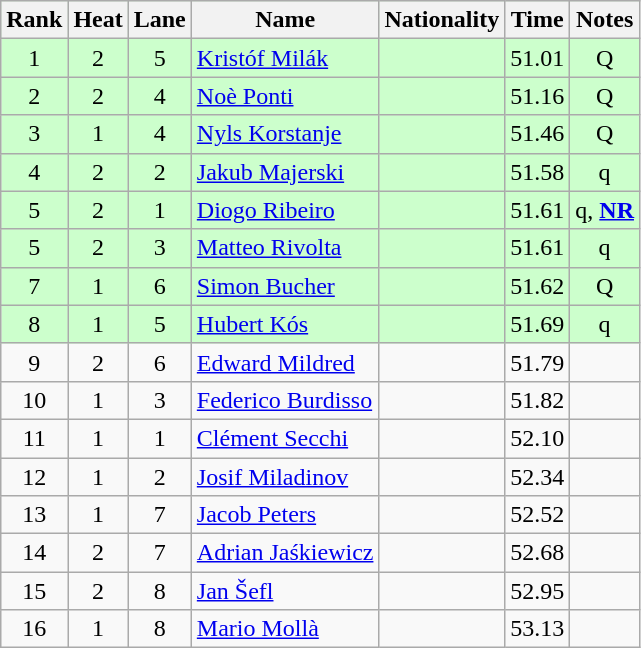<table class="wikitable sortable" style="text-align:center">
<tr bgcolor=ccffcc>
<th>Rank</th>
<th>Heat</th>
<th>Lane</th>
<th>Name</th>
<th>Nationality</th>
<th>Time</th>
<th>Notes</th>
</tr>
<tr bgcolor=ccffcc>
<td>1</td>
<td>2</td>
<td>5</td>
<td align=left><a href='#'>Kristóf Milák</a></td>
<td align=left></td>
<td>51.01</td>
<td>Q</td>
</tr>
<tr bgcolor=ccffcc>
<td>2</td>
<td>2</td>
<td>4</td>
<td align=left><a href='#'>Noè Ponti</a></td>
<td align=left></td>
<td>51.16</td>
<td>Q</td>
</tr>
<tr bgcolor=ccffcc>
<td>3</td>
<td>1</td>
<td>4</td>
<td align=left><a href='#'>Nyls Korstanje</a></td>
<td align=left></td>
<td>51.46</td>
<td>Q</td>
</tr>
<tr bgcolor=ccffcc>
<td>4</td>
<td>2</td>
<td>2</td>
<td align=left><a href='#'>Jakub Majerski</a></td>
<td align=left></td>
<td>51.58</td>
<td>q</td>
</tr>
<tr bgcolor=ccffcc>
<td>5</td>
<td>2</td>
<td>1</td>
<td align=left><a href='#'>Diogo Ribeiro</a></td>
<td align=left></td>
<td>51.61</td>
<td>q, <strong><a href='#'>NR</a></strong></td>
</tr>
<tr bgcolor=ccffcc>
<td>5</td>
<td>2</td>
<td>3</td>
<td align=left><a href='#'>Matteo Rivolta</a></td>
<td align=left></td>
<td>51.61</td>
<td>q</td>
</tr>
<tr bgcolor=ccffcc>
<td>7</td>
<td>1</td>
<td>6</td>
<td align=left><a href='#'>Simon Bucher</a></td>
<td align=left></td>
<td>51.62</td>
<td>Q</td>
</tr>
<tr bgcolor=ccffcc>
<td>8</td>
<td>1</td>
<td>5</td>
<td align=left><a href='#'>Hubert Kós</a></td>
<td align=left></td>
<td>51.69</td>
<td>q</td>
</tr>
<tr>
<td>9</td>
<td>2</td>
<td>6</td>
<td align=left><a href='#'>Edward Mildred</a></td>
<td align=left></td>
<td>51.79</td>
<td></td>
</tr>
<tr>
<td>10</td>
<td>1</td>
<td>3</td>
<td align=left><a href='#'>Federico Burdisso</a></td>
<td align=left></td>
<td>51.82</td>
<td></td>
</tr>
<tr>
<td>11</td>
<td>1</td>
<td>1</td>
<td align=left><a href='#'>Clément Secchi</a></td>
<td align=left></td>
<td>52.10</td>
<td></td>
</tr>
<tr>
<td>12</td>
<td>1</td>
<td>2</td>
<td align=left><a href='#'>Josif Miladinov</a></td>
<td align=left></td>
<td>52.34</td>
<td></td>
</tr>
<tr>
<td>13</td>
<td>1</td>
<td>7</td>
<td align=left><a href='#'>Jacob Peters</a></td>
<td align=left></td>
<td>52.52</td>
<td></td>
</tr>
<tr>
<td>14</td>
<td>2</td>
<td>7</td>
<td align=left><a href='#'>Adrian Jaśkiewicz</a></td>
<td align=left></td>
<td>52.68</td>
<td></td>
</tr>
<tr>
<td>15</td>
<td>2</td>
<td>8</td>
<td align=left><a href='#'>Jan Šefl</a></td>
<td align=left></td>
<td>52.95</td>
<td></td>
</tr>
<tr>
<td>16</td>
<td>1</td>
<td>8</td>
<td align=left><a href='#'>Mario Mollà</a></td>
<td align=left></td>
<td>53.13</td>
<td></td>
</tr>
</table>
